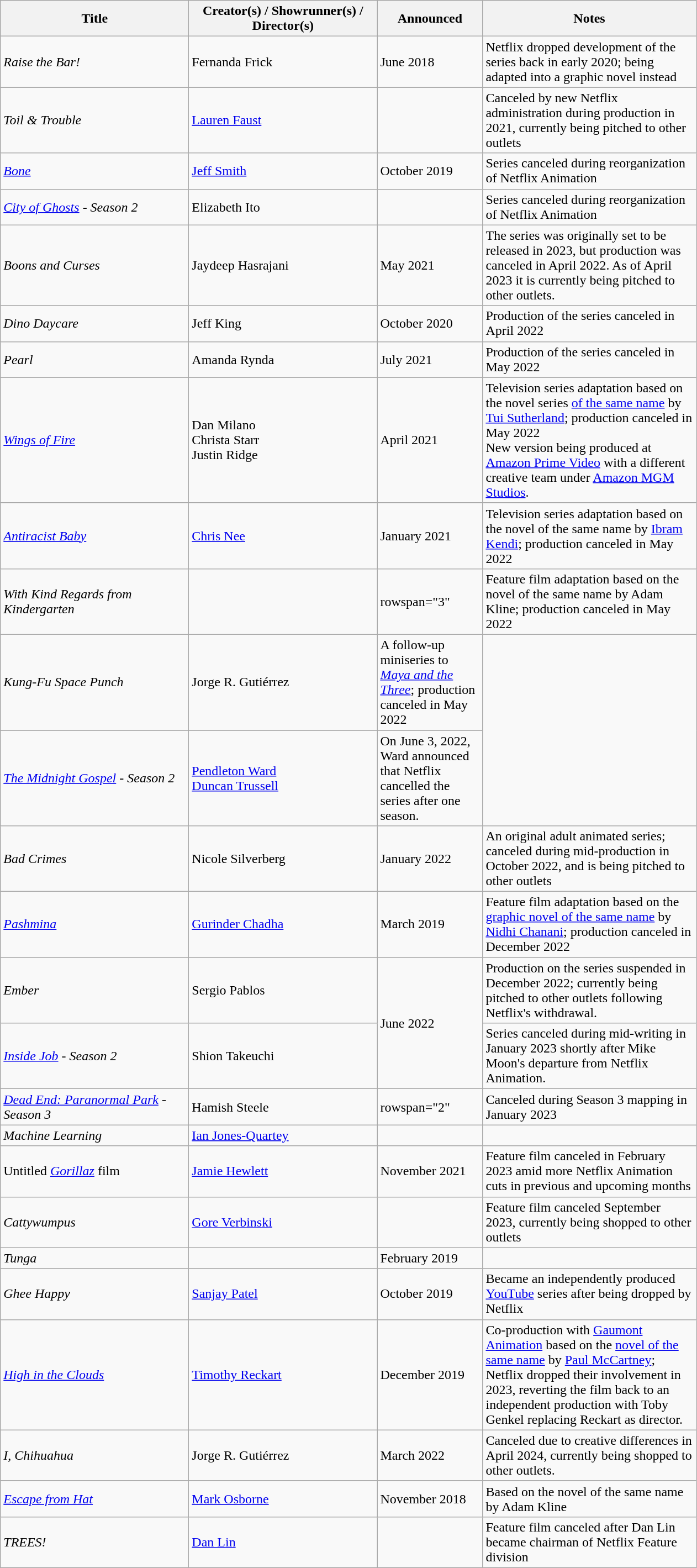<table class="wikitable">
<tr>
<th width=220>Title</th>
<th width=220>Creator(s) / Showrunner(s) / Director(s)</th>
<th width=120>Announced</th>
<th width=250>Notes</th>
</tr>
<tr>
<td><em>Raise the Bar!</em></td>
<td>Fernanda Frick</td>
<td>June 2018</td>
<td>Netflix dropped development of the series back in early 2020; being adapted into a graphic novel instead</td>
</tr>
<tr>
<td><em>Toil & Trouble</em></td>
<td><a href='#'>Lauren Faust</a></td>
<td></td>
<td>Canceled by new Netflix administration during production in 2021, currently being pitched to other outlets</td>
</tr>
<tr>
<td><em><a href='#'>Bone</a></em></td>
<td><a href='#'>Jeff Smith</a></td>
<td>October 2019</td>
<td>Series canceled during reorganization of Netflix Animation</td>
</tr>
<tr>
<td><em><a href='#'>City of Ghosts</a> - Season 2</em></td>
<td>Elizabeth Ito</td>
<td></td>
<td>Series canceled during reorganization of Netflix Animation</td>
</tr>
<tr>
<td><em>Boons and Curses</em></td>
<td>Jaydeep Hasrajani</td>
<td>May 2021</td>
<td>The series was originally set to be released in 2023, but production was canceled in April 2022. As of April 2023 it is currently being pitched to other outlets.</td>
</tr>
<tr>
<td><em>Dino Daycare</em></td>
<td>Jeff King</td>
<td>October 2020</td>
<td>Production of the series canceled in April 2022</td>
</tr>
<tr>
<td><em>Pearl</em></td>
<td>Amanda Rynda</td>
<td>July 2021</td>
<td>Production of the series canceled in May 2022</td>
</tr>
<tr>
<td><em><a href='#'>Wings of Fire</a></em></td>
<td>Dan Milano<br>Christa Starr<br>Justin Ridge</td>
<td>April 2021</td>
<td>Television series adaptation based on the novel series <a href='#'>of the same name</a> by <a href='#'>Tui Sutherland</a>; production canceled in May 2022<br>New version being produced at <a href='#'>Amazon Prime Video</a> with a different creative team under <a href='#'>Amazon MGM Studios</a>.</td>
</tr>
<tr>
<td><em><a href='#'>Antiracist Baby</a></em></td>
<td><a href='#'>Chris Nee</a></td>
<td>January 2021</td>
<td>Television series adaptation based on the novel of the same name by <a href='#'>Ibram Kendi</a>; production canceled in May 2022</td>
</tr>
<tr>
<td><em>With Kind Regards from Kindergarten</em></td>
<td></td>
<td>rowspan="3" </td>
<td>Feature film adaptation based on the novel of the same name by Adam Kline; production canceled in May 2022</td>
</tr>
<tr>
<td><em>Kung-Fu Space Punch</em></td>
<td>Jorge R. Gutiérrez</td>
<td>A follow-up miniseries to <em><a href='#'>Maya and the Three</a></em>; production canceled in May 2022</td>
</tr>
<tr>
<td><em><a href='#'>The Midnight Gospel</a> - Season 2</em></td>
<td><a href='#'>Pendleton Ward</a><br><a href='#'>Duncan Trussell</a></td>
<td>On June 3, 2022, Ward announced that Netflix cancelled the series after one season.</td>
</tr>
<tr>
<td><em>Bad Crimes</em></td>
<td>Nicole Silverberg</td>
<td>January 2022</td>
<td>An original adult animated series; canceled during mid-production in October 2022, and is being pitched to other outlets</td>
</tr>
<tr>
<td><em><a href='#'>Pashmina</a></em></td>
<td><a href='#'>Gurinder Chadha</a></td>
<td>March 2019</td>
<td>Feature film adaptation based on the <a href='#'>graphic novel of the same name</a> by <a href='#'>Nidhi Chanani</a>; production canceled in December 2022</td>
</tr>
<tr>
<td><em>Ember</em></td>
<td>Sergio Pablos</td>
<td rowspan="2">June 2022</td>
<td>Production on the series suspended in December 2022; currently being pitched to other outlets following Netflix's withdrawal.</td>
</tr>
<tr>
<td><em><a href='#'>Inside Job</a> - Season 2</em></td>
<td>Shion Takeuchi</td>
<td>Series canceled during mid-writing in January 2023 shortly after Mike Moon's departure from Netflix Animation.</td>
</tr>
<tr>
<td><em><a href='#'>Dead End: Paranormal Park</a> - Season 3</em></td>
<td>Hamish Steele</td>
<td>rowspan="2" </td>
<td>Canceled during Season 3 mapping in January 2023</td>
</tr>
<tr>
<td><em>Machine Learning</em></td>
<td><a href='#'>Ian Jones-Quartey</a></td>
<td></td>
</tr>
<tr>
<td>Untitled <em><a href='#'>Gorillaz</a></em> film</td>
<td><a href='#'>Jamie Hewlett</a></td>
<td>November 2021</td>
<td>Feature film canceled in February 2023 amid more Netflix Animation cuts in previous and upcoming months</td>
</tr>
<tr>
<td><em>Cattywumpus</em></td>
<td><a href='#'>Gore Verbinski</a></td>
<td></td>
<td>Feature film canceled September 2023, currently being shopped to other outlets</td>
</tr>
<tr>
<td><em>Tunga</em></td>
<td></td>
<td>February 2019</td>
</tr>
<tr>
<td><em>Ghee Happy</em></td>
<td><a href='#'>Sanjay Patel</a></td>
<td>October 2019</td>
<td>Became an independently produced <a href='#'>YouTube</a> series after being dropped by Netflix</td>
</tr>
<tr>
<td><em><a href='#'>High in the Clouds</a></em></td>
<td><a href='#'>Timothy Reckart</a></td>
<td>December 2019</td>
<td>Co-production with <a href='#'>Gaumont Animation</a> based on the <a href='#'>novel of the same name</a> by <a href='#'>Paul McCartney</a>; Netflix dropped their involvement in 2023, reverting the film back to an independent production with Toby Genkel replacing Reckart as director.</td>
</tr>
<tr>
<td><em>I, Chihuahua</em></td>
<td>Jorge R. Gutiérrez</td>
<td>March 2022</td>
<td>Canceled due to creative differences in April 2024, currently being shopped to other outlets.</td>
</tr>
<tr>
<td><em><a href='#'>Escape from Hat</a></em></td>
<td><a href='#'>Mark Osborne</a></td>
<td>November 2018</td>
<td>Based on the novel of the same name by Adam Kline</td>
</tr>
<tr>
<td><em>TREES!</em></td>
<td><a href='#'>Dan Lin</a></td>
<td></td>
<td>Feature film canceled after Dan Lin became chairman of Netflix Feature division</td>
</tr>
</table>
